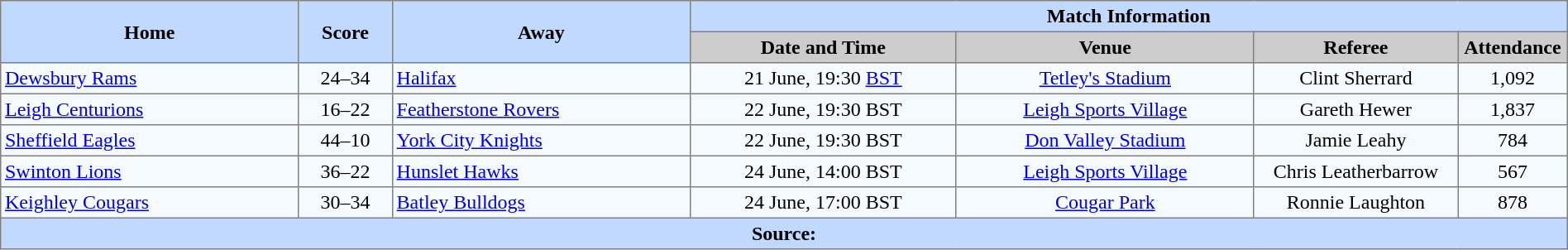<table border="1" cellpadding="3" cellspacing="0" style="border-collapse:collapse; text-align:center; width:100%;">
<tr style="background:#c1d8ff;">
<th rowspan="2" style="width:19%;">Home</th>
<th rowspan="2" style="width:6%;">Score</th>
<th rowspan="2" style="width:19%;">Away</th>
<th colspan=6>Match Information</th>
</tr>
<tr style="background:#ccc;">
<th width=17%>Date and Time</th>
<th width=19%>Venue</th>
<th width=13%>Referee</th>
<th width=7%>Attendance</th>
</tr>
<tr style="background:#f5faff;">
<td align=left> <a href='#'>Dewsbury Rams</a></td>
<td>24–34</td>
<td align=left> <a href='#'>Halifax</a></td>
<td>21 June, 19:30 <a href='#'>BST</a></td>
<td><a href='#'>Tetley's Stadium</a></td>
<td>Clint Sherrard</td>
<td>1,092</td>
</tr>
<tr style="background:#f5faff;">
<td align=left> <a href='#'>Leigh Centurions</a></td>
<td>16–22</td>
<td align=left> <a href='#'>Featherstone Rovers</a></td>
<td>22 June, 19:30 BST</td>
<td><a href='#'>Leigh Sports Village</a></td>
<td>Gareth Hewer</td>
<td>1,837</td>
</tr>
<tr style="background:#f5faff;">
<td align=left> <a href='#'>Sheffield Eagles</a></td>
<td>44–10</td>
<td align=left> <a href='#'>York City Knights</a></td>
<td>22 June, 19:30 BST</td>
<td><a href='#'>Don Valley Stadium</a></td>
<td>Jamie Leahy</td>
<td>784</td>
</tr>
<tr style="background:#f5faff;">
<td align=left> <a href='#'>Swinton Lions</a></td>
<td>36–22</td>
<td align=left> <a href='#'>Hunslet Hawks</a></td>
<td>24 June, 14:00 BST</td>
<td><a href='#'>Leigh Sports Village</a></td>
<td>Chris Leatherbarrow</td>
<td>567</td>
</tr>
<tr style="background:#f5faff;">
<td align=left> <a href='#'>Keighley Cougars</a></td>
<td>30–34</td>
<td align=left> <a href='#'>Batley Bulldogs</a></td>
<td>24 June, 17:00 BST</td>
<td><a href='#'>Cougar Park</a></td>
<td>Ronnie Laughton</td>
<td>878</td>
</tr>
<tr style="background:#c1d8ff;">
<th colspan=12>Source:</th>
</tr>
</table>
